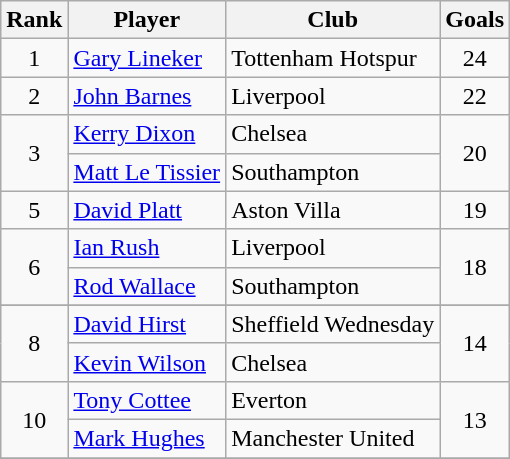<table class="wikitable sortable" style="text-align:center">
<tr>
<th>Rank</th>
<th>Player</th>
<th>Club</th>
<th>Goals</th>
</tr>
<tr>
<td rowspan="1">1</td>
<td align="left"> <a href='#'>Gary Lineker</a></td>
<td align="left">Tottenham Hotspur</td>
<td rowspan="1">24</td>
</tr>
<tr>
<td rowspan="1">2</td>
<td align="left"> <a href='#'>John Barnes</a></td>
<td align="left">Liverpool</td>
<td rowspan="1">22</td>
</tr>
<tr>
<td rowspan="2">3</td>
<td align="left"> <a href='#'>Kerry Dixon</a></td>
<td align="left">Chelsea</td>
<td rowspan="2">20</td>
</tr>
<tr>
<td align="left"> <a href='#'>Matt Le Tissier</a></td>
<td align="left">Southampton</td>
</tr>
<tr>
<td rowspan="1">5</td>
<td align="left"> <a href='#'>David Platt</a></td>
<td align="left">Aston Villa</td>
<td rowspan="1">19</td>
</tr>
<tr>
<td rowspan="2">6</td>
<td align="left"> <a href='#'>Ian Rush</a></td>
<td align="left">Liverpool</td>
<td rowspan="2">18</td>
</tr>
<tr>
<td align="left"> <a href='#'>Rod Wallace</a></td>
<td align="left">Southampton</td>
</tr>
<tr rowspan="2"|18>
</tr>
<tr>
<td rowspan="2">8</td>
<td align="left"> <a href='#'>David Hirst</a></td>
<td align="left">Sheffield Wednesday</td>
<td rowspan="2">14</td>
</tr>
<tr>
<td align="left"> <a href='#'>Kevin Wilson</a></td>
<td align="left">Chelsea</td>
</tr>
<tr>
<td rowspan="2">10</td>
<td align="left"> <a href='#'>Tony Cottee</a></td>
<td align="left">Everton</td>
<td rowspan="2">13</td>
</tr>
<tr>
<td align="left"> <a href='#'>Mark Hughes</a></td>
<td align="left">Manchester United</td>
</tr>
<tr>
</tr>
</table>
